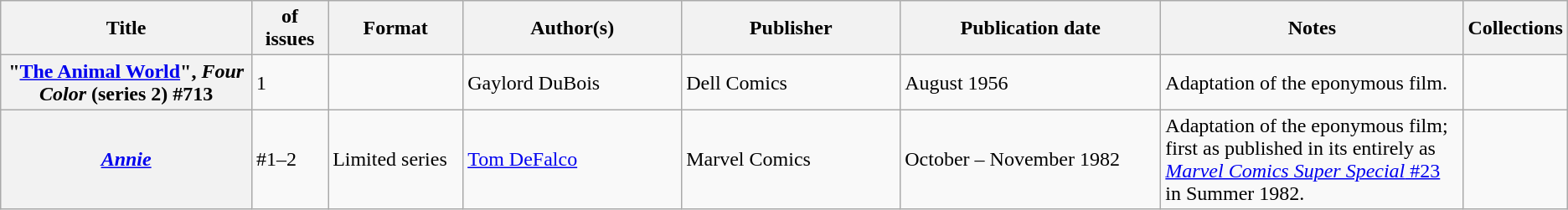<table class="wikitable">
<tr>
<th>Title</th>
<th style="width:40pt"> of issues</th>
<th style="width:75pt">Format</th>
<th style="width:125pt">Author(s)</th>
<th style="width:125pt">Publisher</th>
<th style="width:150pt">Publication date</th>
<th style="width:175pt">Notes</th>
<th>Collections</th>
</tr>
<tr>
<th>"<a href='#'>The Animal World</a>", <em>Four Color</em> (series 2) #713</th>
<td>1</td>
<td></td>
<td>Gaylord DuBois</td>
<td>Dell Comics</td>
<td>August 1956</td>
<td>Adaptation of the eponymous film.</td>
<td></td>
</tr>
<tr>
<th><em><a href='#'>Annie</a></em></th>
<td>#1–2</td>
<td>Limited series</td>
<td><a href='#'>Tom DeFalco</a></td>
<td>Marvel Comics</td>
<td>October – November 1982</td>
<td>Adaptation of the eponymous film; first as published in its entirely as <a href='#'><em>Marvel Comics Super Special</em> #23</a> in Summer 1982.</td>
<td></td>
</tr>
</table>
